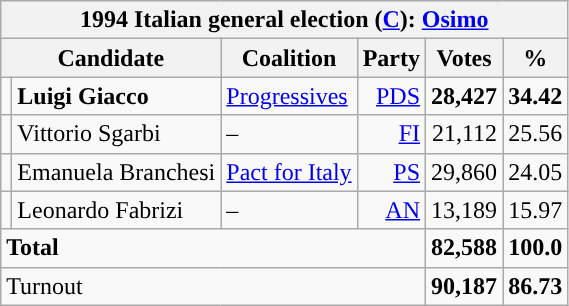<table class=wikitable style=text-align:right>
<tr>
<th colspan=6>1994 Italian general election (<a href='#'>C</a>): <a href='#'>Osimo</a></th>
</tr>
<tr>
<th colspan=2>Candidate</th>
<th>Coalition</th>
<th>Party</th>
<th>Votes</th>
<th>%</th>
</tr>
<tr>
<td></td>
<td align=left><strong>Luigi Giacco</strong></td>
<td align=left><a href='#'>Progressives</a></td>
<td><a href='#'>PDS</a></td>
<td><strong>28,427</strong></td>
<td><strong>34.42</strong></td>
</tr>
<tr>
<td></td>
<td align=left>Vittorio Sgarbi</td>
<td align=left>–</td>
<td><a href='#'>FI</a></td>
<td>21,112</td>
<td>25.56</td>
</tr>
<tr>
<td></td>
<td align=left>Emanuela Branchesi</td>
<td align=left><a href='#'>Pact for Italy</a></td>
<td><a href='#'>PS</a></td>
<td>29,860</td>
<td>24.05</td>
</tr>
<tr>
<td></td>
<td align=left>Leonardo Fabrizi</td>
<td align=left>–</td>
<td><a href='#'>AN</a></td>
<td>13,189</td>
<td>15.97</td>
</tr>
<tr>
<td align=left colspan=4><strong>Total</strong></td>
<td><strong>82,588</strong></td>
<td><strong>100.0</strong></td>
</tr>
<tr>
<td align=left colspan=4>Turnout</td>
<td><strong>90,187</strong></td>
<td><strong>86.73</strong></td>
</tr>
</table>
